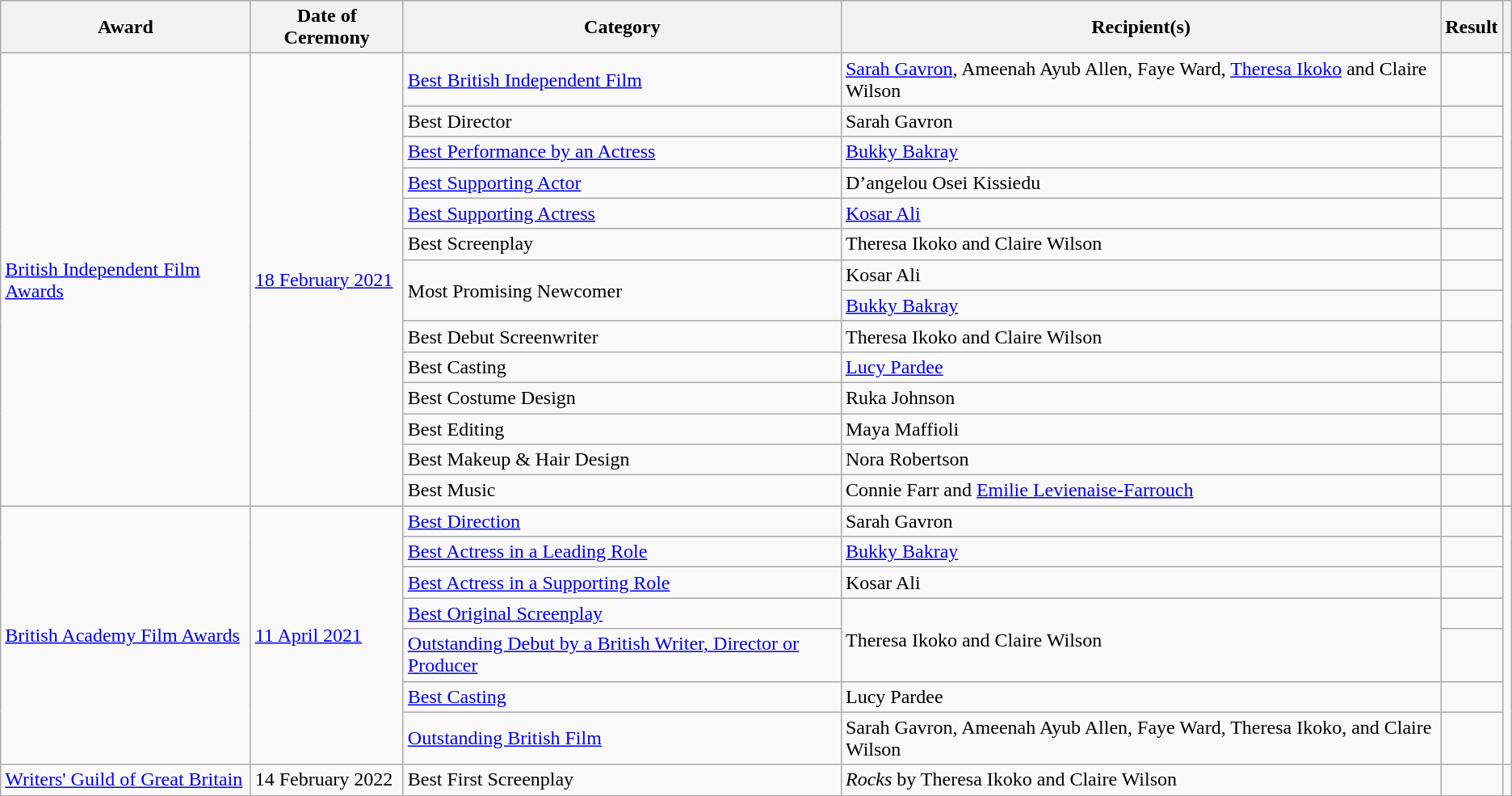<table class="wikitable">
<tr>
<th>Award</th>
<th>Date of Ceremony</th>
<th>Category</th>
<th>Recipient(s)</th>
<th>Result</th>
<th></th>
</tr>
<tr>
<td rowspan=14><a href='#'>British Independent Film Awards</a></td>
<td rowspan=14><a href='#'>18 February 2021</a></td>
<td><a href='#'>Best British Independent Film</a></td>
<td><a href='#'>Sarah Gavron</a>, Ameenah Ayub Allen, Faye Ward, <a href='#'>Theresa Ikoko</a> and Claire Wilson</td>
<td></td>
<td rowspan=14></td>
</tr>
<tr>
<td>Best Director</td>
<td>Sarah Gavron</td>
<td></td>
</tr>
<tr>
<td><a href='#'>Best Performance by an Actress</a></td>
<td><a href='#'>Bukky Bakray</a></td>
<td></td>
</tr>
<tr>
<td><a href='#'>Best Supporting Actor</a></td>
<td>D’angelou Osei Kissiedu</td>
<td></td>
</tr>
<tr>
<td><a href='#'>Best Supporting Actress</a></td>
<td><a href='#'>Kosar Ali</a></td>
<td></td>
</tr>
<tr>
<td>Best Screenplay</td>
<td>Theresa Ikoko and Claire Wilson</td>
<td></td>
</tr>
<tr>
<td rowspan=2>Most Promising Newcomer</td>
<td>Kosar Ali</td>
<td></td>
</tr>
<tr>
<td><a href='#'>Bukky Bakray</a></td>
<td></td>
</tr>
<tr>
<td>Best Debut Screenwriter</td>
<td>Theresa Ikoko and Claire Wilson</td>
<td></td>
</tr>
<tr>
<td>Best Casting</td>
<td><a href='#'>Lucy Pardee</a></td>
<td></td>
</tr>
<tr>
<td>Best Costume Design</td>
<td>Ruka Johnson</td>
<td></td>
</tr>
<tr>
<td>Best Editing</td>
<td>Maya Maffioli</td>
<td></td>
</tr>
<tr>
<td>Best Makeup & Hair Design</td>
<td>Nora Robertson</td>
<td></td>
</tr>
<tr>
<td>Best Music</td>
<td>Connie Farr and <a href='#'>Emilie Levienaise-Farrouch</a></td>
<td></td>
</tr>
<tr>
<td rowspan=7><a href='#'>British Academy Film Awards</a></td>
<td rowspan=7><a href='#'>11 April 2021</a></td>
<td><a href='#'>Best Direction</a></td>
<td>Sarah Gavron</td>
<td></td>
<td rowspan=7></td>
</tr>
<tr>
<td><a href='#'>Best Actress in a Leading Role</a></td>
<td><a href='#'>Bukky Bakray</a></td>
<td></td>
</tr>
<tr>
<td><a href='#'>Best Actress in a Supporting Role</a></td>
<td>Kosar Ali</td>
<td></td>
</tr>
<tr>
<td><a href='#'>Best Original Screenplay</a></td>
<td rowspan=2>Theresa Ikoko and Claire Wilson</td>
<td></td>
</tr>
<tr>
<td><a href='#'>Outstanding Debut by a British Writer, Director or Producer</a></td>
<td></td>
</tr>
<tr>
<td><a href='#'>Best Casting</a></td>
<td>Lucy Pardee</td>
<td></td>
</tr>
<tr>
<td><a href='#'>Outstanding British Film</a></td>
<td>Sarah Gavron, Ameenah Ayub Allen, Faye Ward, Theresa Ikoko, and Claire Wilson</td>
<td></td>
</tr>
<tr>
<td><a href='#'>Writers' Guild of Great Britain</a></td>
<td>14 February 2022</td>
<td>Best First Screenplay</td>
<td><em>Rocks</em> by Theresa Ikoko and Claire Wilson</td>
<td></td>
<td></td>
</tr>
<tr>
</tr>
</table>
